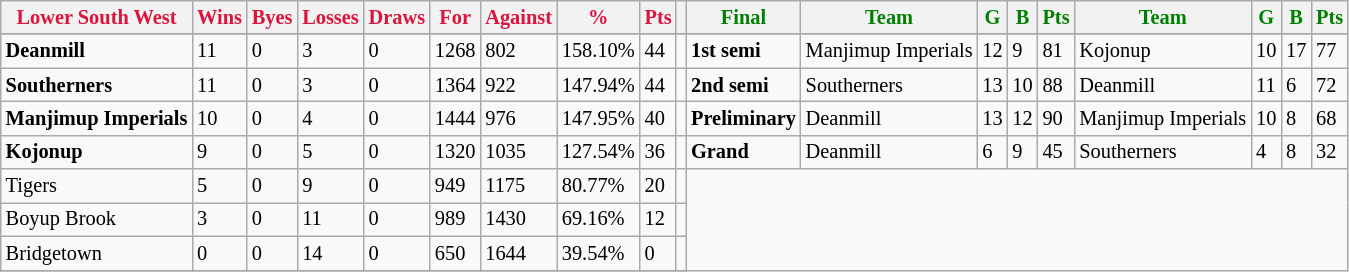<table style="font-size: 85%; text-align: left;" class="wikitable">
<tr>
<th style="color:crimson">Lower South West</th>
<th style="color:crimson">Wins</th>
<th style="color:crimson">Byes</th>
<th style="color:crimson">Losses</th>
<th style="color:crimson">Draws</th>
<th style="color:crimson">For</th>
<th style="color:crimson">Against</th>
<th style="color:crimson">%</th>
<th style="color:crimson">Pts</th>
<th></th>
<th style="color:green">Final</th>
<th style="color:green">Team</th>
<th style="color:green">G</th>
<th style="color:green">B</th>
<th style="color:green">Pts</th>
<th style="color:green">Team</th>
<th style="color:green">G</th>
<th style="color:green">B</th>
<th style="color:green">Pts</th>
</tr>
<tr>
</tr>
<tr>
</tr>
<tr>
<td><strong>	Deanmill	</strong></td>
<td>11</td>
<td>0</td>
<td>3</td>
<td>0</td>
<td>1268</td>
<td>802</td>
<td>158.10%</td>
<td>44</td>
<td></td>
<td><strong>1st semi</strong></td>
<td>Manjimup Imperials</td>
<td>12</td>
<td>9</td>
<td>81</td>
<td>Kojonup</td>
<td>10</td>
<td>17</td>
<td>77</td>
</tr>
<tr>
<td><strong>	Southerners	</strong></td>
<td>11</td>
<td>0</td>
<td>3</td>
<td>0</td>
<td>1364</td>
<td>922</td>
<td>147.94%</td>
<td>44</td>
<td></td>
<td><strong>2nd semi</strong></td>
<td>Southerners</td>
<td>13</td>
<td>10</td>
<td>88</td>
<td>Deanmill</td>
<td>11</td>
<td>6</td>
<td>72</td>
</tr>
<tr ||>
<td><strong>	Manjimup Imperials	</strong></td>
<td>10</td>
<td>0</td>
<td>4</td>
<td>0</td>
<td>1444</td>
<td>976</td>
<td>147.95%</td>
<td>40</td>
<td></td>
<td><strong>Preliminary</strong></td>
<td>Deanmill</td>
<td>13</td>
<td>12</td>
<td>90</td>
<td>Manjimup Imperials</td>
<td>10</td>
<td>8</td>
<td>68</td>
</tr>
<tr>
<td><strong>	Kojonup	</strong></td>
<td>9</td>
<td>0</td>
<td>5</td>
<td>0</td>
<td>1320</td>
<td>1035</td>
<td>127.54%</td>
<td>36</td>
<td></td>
<td><strong>Grand</strong></td>
<td>Deanmill</td>
<td>6</td>
<td>9</td>
<td>45</td>
<td>Southerners</td>
<td>4</td>
<td>8</td>
<td>32</td>
</tr>
<tr>
<td>Tigers</td>
<td>5</td>
<td>0</td>
<td>9</td>
<td>0</td>
<td>949</td>
<td>1175</td>
<td>80.77%</td>
<td>20</td>
<td></td>
</tr>
<tr>
<td>Boyup Brook</td>
<td>3</td>
<td>0</td>
<td>11</td>
<td>0</td>
<td>989</td>
<td>1430</td>
<td>69.16%</td>
<td>12</td>
<td></td>
</tr>
<tr>
<td>Bridgetown</td>
<td>0</td>
<td>0</td>
<td>14</td>
<td>0</td>
<td>650</td>
<td>1644</td>
<td>39.54%</td>
<td>0</td>
<td></td>
</tr>
<tr>
</tr>
</table>
